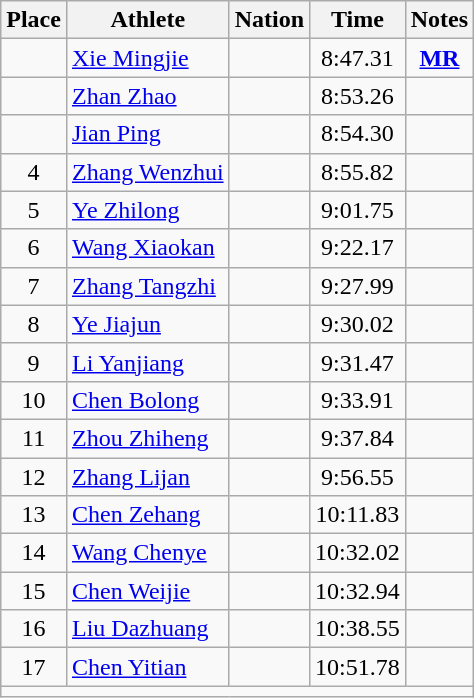<table class="wikitable mw-datatable sortable" style="text-align:center;">
<tr>
<th scope="col">Place</th>
<th scope="col">Athlete</th>
<th scope="col">Nation</th>
<th scope="col">Time</th>
<th scope="col">Notes</th>
</tr>
<tr>
<td></td>
<td align="left"><a href='#'>Xie Mingjie</a></td>
<td align="left"></td>
<td>8:47.31</td>
<td><strong><a href='#'>MR</a></strong></td>
</tr>
<tr>
<td></td>
<td align="left"><a href='#'>Zhan Zhao</a></td>
<td align="left"></td>
<td>8:53.26</td>
<td></td>
</tr>
<tr>
<td></td>
<td align="left"><a href='#'>Jian Ping</a></td>
<td align="left"></td>
<td>8:54.30</td>
<td></td>
</tr>
<tr>
<td>4</td>
<td align="left"><a href='#'>Zhang Wenzhui</a></td>
<td align="left"></td>
<td>8:55.82</td>
<td></td>
</tr>
<tr>
<td>5</td>
<td align="left"><a href='#'>Ye Zhilong</a></td>
<td align="left"></td>
<td>9:01.75</td>
<td></td>
</tr>
<tr>
<td>6</td>
<td align="left"><a href='#'>Wang Xiaokan</a></td>
<td align="left"></td>
<td>9:22.17</td>
<td></td>
</tr>
<tr>
<td>7</td>
<td align="left"><a href='#'>Zhang Tangzhi</a></td>
<td align="left"></td>
<td>9:27.99</td>
<td></td>
</tr>
<tr>
<td>8</td>
<td align="left"><a href='#'>Ye Jiajun</a></td>
<td align="left"></td>
<td>9:30.02</td>
<td></td>
</tr>
<tr>
<td>9</td>
<td align="left"><a href='#'>Li Yanjiang</a></td>
<td align="left"></td>
<td>9:31.47</td>
<td></td>
</tr>
<tr>
<td>10</td>
<td align="left"><a href='#'>Chen Bolong</a></td>
<td align="left"></td>
<td>9:33.91</td>
<td></td>
</tr>
<tr>
<td>11</td>
<td align="left"><a href='#'>Zhou Zhiheng</a></td>
<td align="left"></td>
<td>9:37.84</td>
<td></td>
</tr>
<tr>
<td>12</td>
<td align="left"><a href='#'>Zhang Lijan</a></td>
<td align="left"></td>
<td>9:56.55</td>
<td></td>
</tr>
<tr>
<td>13</td>
<td align="left"><a href='#'>Chen Zehang</a></td>
<td align="left"></td>
<td>10:11.83</td>
<td></td>
</tr>
<tr>
<td>14</td>
<td align="left"><a href='#'>Wang Chenye</a></td>
<td align="left"></td>
<td>10:32.02</td>
<td></td>
</tr>
<tr>
<td>15</td>
<td align="left"><a href='#'>Chen Weijie</a></td>
<td align="left"></td>
<td>10:32.94</td>
<td></td>
</tr>
<tr>
<td>16</td>
<td align="left"><a href='#'>Liu Dazhuang</a></td>
<td align="left"></td>
<td>10:38.55</td>
<td></td>
</tr>
<tr>
<td>17</td>
<td align="left"><a href='#'>Chen Yitian</a></td>
<td align="left"></td>
<td>10:51.78</td>
<td></td>
</tr>
<tr class="sortbottom">
<td colspan="5"></td>
</tr>
</table>
